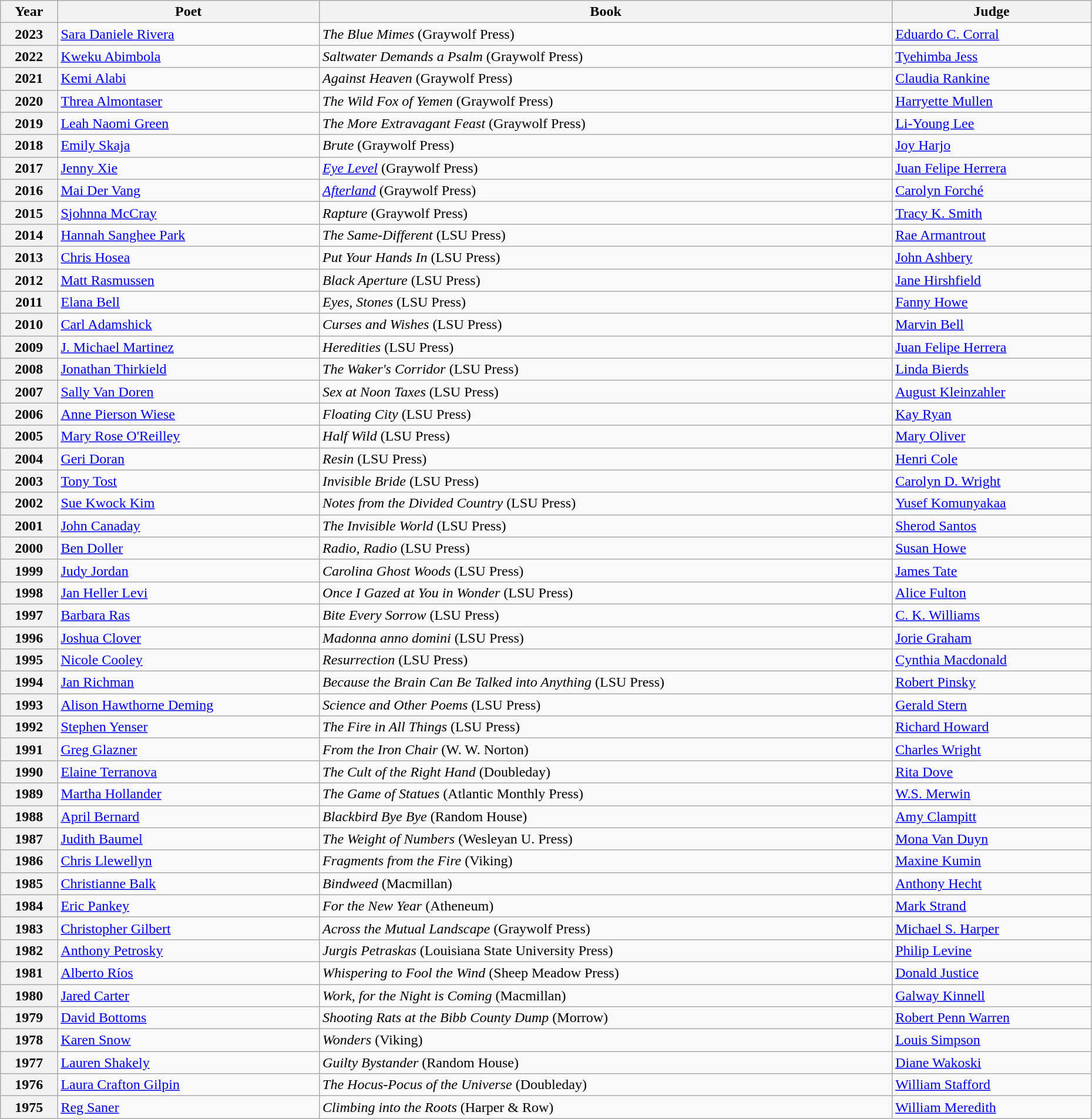<table class="wikitable" style="width: 98%;">
<tr valign="top">
<th><strong>Year</strong></th>
<th><strong>Poet</strong></th>
<th><strong>Book</strong></th>
<th><strong>Judge</strong></th>
</tr>
<tr>
<th>2023</th>
<td><a href='#'>Sara Daniele Rivera</a></td>
<td><em>The Blue Mimes</em> (Graywolf Press)</td>
<td><a href='#'>Eduardo C. Corral</a></td>
</tr>
<tr>
<th>2022</th>
<td><a href='#'>Kweku Abimbola</a></td>
<td><em>Saltwater Demands a Psalm</em> (Graywolf Press)</td>
<td><a href='#'>Tyehimba Jess</a></td>
</tr>
<tr>
<th>2021</th>
<td><a href='#'>Kemi Alabi</a></td>
<td><em>Against Heaven</em> (Graywolf Press)</td>
<td><a href='#'>Claudia Rankine</a></td>
</tr>
<tr>
<th>2020</th>
<td><a href='#'>Threa Almontaser</a></td>
<td><em>The Wild Fox of Yemen</em> (Graywolf Press)</td>
<td><a href='#'>Harryette Mullen</a></td>
</tr>
<tr>
<th>2019</th>
<td><a href='#'>Leah Naomi Green</a></td>
<td><em>The More Extravagant Feast</em> (Graywolf Press)</td>
<td><a href='#'>Li-Young Lee</a></td>
</tr>
<tr>
<th>2018</th>
<td><a href='#'>Emily Skaja</a></td>
<td><em>Brute</em> (Graywolf Press)</td>
<td><a href='#'>Joy Harjo</a></td>
</tr>
<tr>
<th>2017</th>
<td><a href='#'>Jenny Xie</a></td>
<td><em><a href='#'>Eye Level</a></em> (Graywolf Press)</td>
<td><a href='#'>Juan Felipe Herrera</a></td>
</tr>
<tr>
<th>2016</th>
<td><a href='#'>Mai Der Vang</a></td>
<td><a href='#'><em>Afterland</em></a> (Graywolf Press)</td>
<td><a href='#'>Carolyn Forché</a></td>
</tr>
<tr>
<th>2015</th>
<td><a href='#'>Sjohnna McCray</a></td>
<td><em>Rapture</em> (Graywolf Press)</td>
<td><a href='#'>Tracy K. Smith</a></td>
</tr>
<tr>
<th>2014</th>
<td><a href='#'>Hannah Sanghee Park</a></td>
<td><em>The Same-Different</em> (LSU Press)</td>
<td><a href='#'>Rae Armantrout</a></td>
</tr>
<tr>
<th>2013</th>
<td><a href='#'>Chris Hosea</a></td>
<td><em>Put Your Hands In</em> (LSU Press)</td>
<td><a href='#'>John Ashbery</a></td>
</tr>
<tr>
<th>2012</th>
<td><a href='#'>Matt Rasmussen</a></td>
<td><em>Black Aperture</em> (LSU Press)</td>
<td><a href='#'>Jane Hirshfield</a></td>
</tr>
<tr>
<th>2011</th>
<td><a href='#'>Elana Bell</a></td>
<td><em>Eyes, Stones</em> (LSU Press)</td>
<td><a href='#'>Fanny Howe</a></td>
</tr>
<tr>
<th>2010</th>
<td><a href='#'>Carl Adamshick</a></td>
<td><em>Curses and Wishes </em>(LSU Press)</td>
<td><a href='#'>Marvin Bell</a></td>
</tr>
<tr>
<th>2009</th>
<td><a href='#'>J. Michael Martinez</a></td>
<td><em>Heredities</em> (LSU Press)</td>
<td><a href='#'>Juan Felipe Herrera</a></td>
</tr>
<tr>
<th>2008</th>
<td><a href='#'>Jonathan Thirkield</a></td>
<td><em>The Waker's Corridor</em> (LSU Press)</td>
<td><a href='#'>Linda Bierds</a></td>
</tr>
<tr>
<th>2007</th>
<td><a href='#'>Sally Van Doren</a></td>
<td><em>Sex at Noon Taxes</em> (LSU Press)</td>
<td><a href='#'>August Kleinzahler</a></td>
</tr>
<tr>
<th>2006</th>
<td><a href='#'>Anne Pierson Wiese</a></td>
<td><em>Floating City</em> (LSU Press)</td>
<td><a href='#'>Kay Ryan</a></td>
</tr>
<tr>
<th>2005</th>
<td><a href='#'>Mary Rose O'Reilley</a></td>
<td><em>Half Wild </em>(LSU Press)</td>
<td><a href='#'>Mary Oliver</a></td>
</tr>
<tr>
<th>2004</th>
<td><a href='#'>Geri Doran</a></td>
<td><em>Resin</em> (LSU Press)</td>
<td><a href='#'>Henri Cole</a></td>
</tr>
<tr>
<th>2003</th>
<td><a href='#'>Tony Tost</a></td>
<td><em>Invisible Bride</em> (LSU Press)</td>
<td><a href='#'>Carolyn D. Wright</a></td>
</tr>
<tr>
<th>2002</th>
<td><a href='#'>Sue Kwock Kim</a></td>
<td><em>Notes from the Divided Country</em> (LSU Press)</td>
<td><a href='#'>Yusef Komunyakaa</a></td>
</tr>
<tr>
<th>2001</th>
<td><a href='#'>John Canaday</a></td>
<td><em>The Invisible World</em> (LSU Press)</td>
<td><a href='#'>Sherod Santos</a></td>
</tr>
<tr>
<th>2000</th>
<td><a href='#'>Ben Doller</a></td>
<td><em>Radio, Radio</em> (LSU Press)</td>
<td><a href='#'>Susan Howe</a></td>
</tr>
<tr>
<th>1999</th>
<td><a href='#'>Judy Jordan</a></td>
<td><em>Carolina Ghost Woods</em> (LSU Press)</td>
<td><a href='#'>James Tate</a></td>
</tr>
<tr>
<th>1998</th>
<td><a href='#'>Jan Heller Levi</a></td>
<td><em>Once I Gazed at You in Wonder </em>(LSU Press)</td>
<td><a href='#'>Alice Fulton</a></td>
</tr>
<tr>
<th>1997</th>
<td><a href='#'>Barbara Ras</a></td>
<td><em>Bite Every Sorrow</em> (LSU Press)</td>
<td><a href='#'>C. K. Williams</a></td>
</tr>
<tr>
<th>1996</th>
<td><a href='#'>Joshua Clover</a></td>
<td><em>Madonna anno domini</em> (LSU Press)</td>
<td><a href='#'>Jorie Graham</a></td>
</tr>
<tr>
<th>1995</th>
<td><a href='#'>Nicole Cooley</a></td>
<td><em> Resurrection </em>(LSU Press)</td>
<td><a href='#'>Cynthia Macdonald</a></td>
</tr>
<tr>
<th>1994</th>
<td><a href='#'>Jan Richman</a></td>
<td><em>Because the Brain Can Be Talked into Anything</em> (LSU Press)</td>
<td><a href='#'>Robert Pinsky</a></td>
</tr>
<tr>
<th>1993</th>
<td><a href='#'>Alison Hawthorne Deming</a></td>
<td><em>Science and Other Poems</em> (LSU Press)</td>
<td><a href='#'>Gerald Stern</a></td>
</tr>
<tr>
<th>1992</th>
<td><a href='#'>Stephen Yenser</a></td>
<td><em>The Fire in All Things</em> (LSU Press)</td>
<td><a href='#'>Richard Howard</a></td>
</tr>
<tr>
<th>1991</th>
<td><a href='#'>Greg Glazner</a></td>
<td><em>From the Iron Chair </em>(W. W. Norton)</td>
<td><a href='#'>Charles Wright</a></td>
</tr>
<tr>
<th>1990</th>
<td><a href='#'>Elaine Terranova</a></td>
<td><em>The Cult of the Right Hand </em>(Doubleday)</td>
<td><a href='#'>Rita Dove</a></td>
</tr>
<tr>
<th>1989</th>
<td><a href='#'>Martha Hollander</a></td>
<td><em>The Game of Statues</em> (Atlantic Monthly Press)</td>
<td><a href='#'>W.S. Merwin</a></td>
</tr>
<tr>
<th>1988</th>
<td><a href='#'>April Bernard</a></td>
<td><em>Blackbird Bye Bye</em> (Random House)</td>
<td><a href='#'>Amy Clampitt</a></td>
</tr>
<tr>
<th>1987</th>
<td><a href='#'>Judith Baumel</a></td>
<td><em>The Weight of Numbers </em>(Wesleyan U. Press)</td>
<td><a href='#'>Mona Van Duyn</a></td>
</tr>
<tr>
<th>1986</th>
<td><a href='#'>Chris Llewellyn</a></td>
<td><em>Fragments from the Fire</em> (Viking)</td>
<td><a href='#'>Maxine Kumin</a></td>
</tr>
<tr>
<th>1985</th>
<td><a href='#'>Christianne Balk</a></td>
<td><em>Bindweed</em> (Macmillan)</td>
<td><a href='#'>Anthony Hecht</a></td>
</tr>
<tr>
<th>1984</th>
<td><a href='#'>Eric Pankey</a></td>
<td><em>For the New Year</em> (Atheneum)</td>
<td><a href='#'>Mark Strand</a></td>
</tr>
<tr>
<th>1983</th>
<td><a href='#'>Christopher Gilbert</a></td>
<td><em> Across the Mutual Landscape</em> (Graywolf Press)</td>
<td><a href='#'>Michael S. Harper</a></td>
</tr>
<tr>
<th>1982</th>
<td><a href='#'>Anthony Petrosky</a></td>
<td><em>Jurgis Petraskas </em>(Louisiana State University Press)</td>
<td><a href='#'>Philip Levine</a></td>
</tr>
<tr>
<th>1981</th>
<td><a href='#'>Alberto Ríos</a></td>
<td><em>Whispering to Fool the Wind</em> (Sheep Meadow Press)</td>
<td><a href='#'>Donald Justice</a></td>
</tr>
<tr>
<th>1980</th>
<td><a href='#'>Jared Carter</a></td>
<td><em>Work, for the Night is Coming</em> (Macmillan)</td>
<td><a href='#'>Galway Kinnell</a></td>
</tr>
<tr>
<th>1979</th>
<td><a href='#'>David Bottoms</a></td>
<td><em> Shooting Rats at the Bibb County Dump</em> (Morrow)</td>
<td><a href='#'>Robert Penn Warren</a></td>
</tr>
<tr>
<th>1978</th>
<td><a href='#'>Karen Snow</a></td>
<td><em>Wonders</em> (Viking)</td>
<td><a href='#'>Louis Simpson</a></td>
</tr>
<tr>
<th>1977</th>
<td><a href='#'>Lauren Shakely</a></td>
<td><em>Guilty Bystander</em> (Random House)</td>
<td><a href='#'>Diane Wakoski</a></td>
</tr>
<tr>
<th>1976</th>
<td><a href='#'>Laura Crafton Gilpin</a></td>
<td><em>The Hocus-Pocus of the Universe</em> (Doubleday)</td>
<td><a href='#'>William Stafford</a></td>
</tr>
<tr>
<th>1975</th>
<td><a href='#'>Reg Saner</a></td>
<td><em>Climbing into the Roots </em>(Harper & Row)</td>
<td><a href='#'>William Meredith</a></td>
</tr>
</table>
